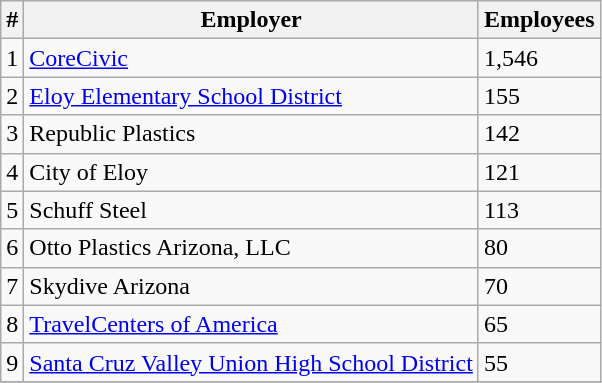<table class="wikitable" border="1">
<tr>
<th>#</th>
<th>Employer</th>
<th>Employees</th>
</tr>
<tr>
<td>1</td>
<td><a href='#'>CoreCivic</a></td>
<td>1,546</td>
</tr>
<tr>
<td>2</td>
<td><a href='#'>Eloy Elementary School District</a></td>
<td>155</td>
</tr>
<tr>
<td>3</td>
<td>Republic Plastics</td>
<td>142</td>
</tr>
<tr>
<td>4</td>
<td>City of Eloy</td>
<td>121</td>
</tr>
<tr>
<td>5</td>
<td>Schuff Steel</td>
<td>113</td>
</tr>
<tr>
<td>6</td>
<td>Otto Plastics Arizona, LLC</td>
<td>80</td>
</tr>
<tr>
<td>7</td>
<td>Skydive Arizona</td>
<td>70</td>
</tr>
<tr>
<td>8</td>
<td><a href='#'>TravelCenters of America</a></td>
<td>65</td>
</tr>
<tr>
<td>9</td>
<td><a href='#'>Santa Cruz Valley Union High School District</a></td>
<td>55</td>
</tr>
<tr>
</tr>
</table>
